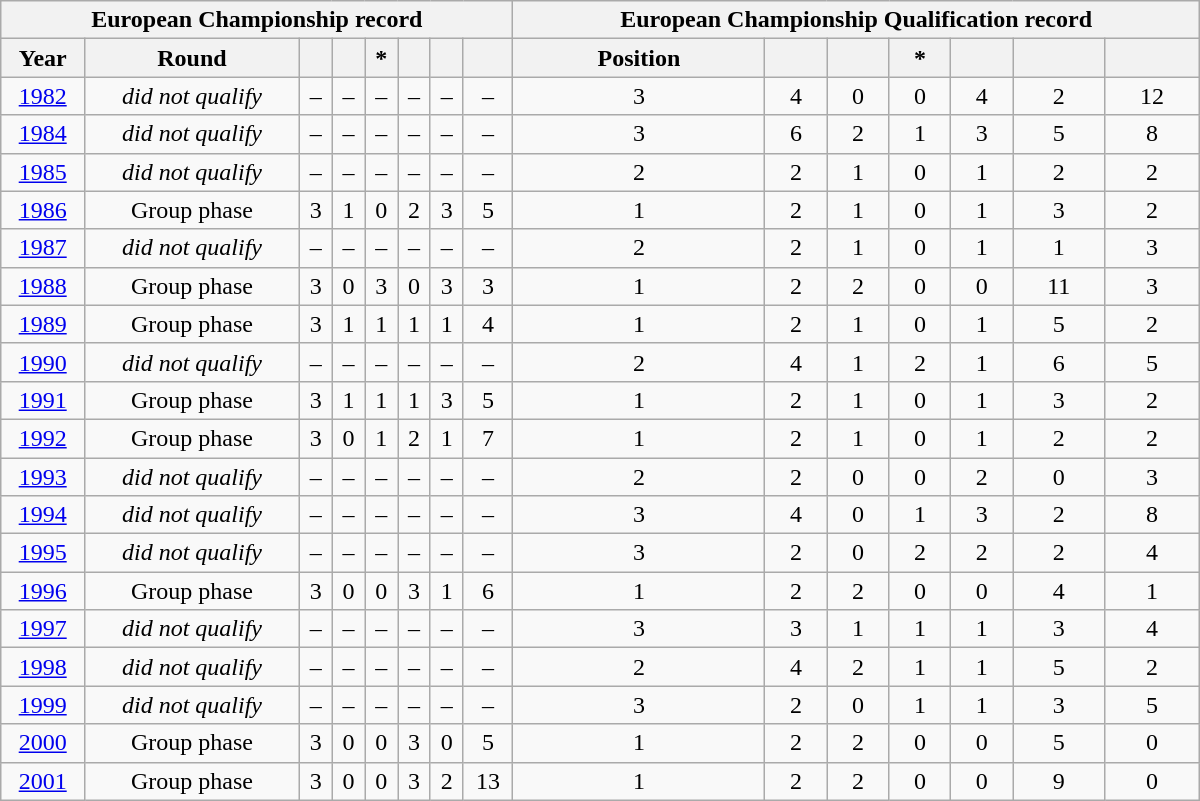<table class="wikitable" style="text-align:center; width:50em;">
<tr>
<th colspan=8>European Championship record</th>
<th colspan=7>European Championship Qualification record</th>
</tr>
<tr>
<th>Year</th>
<th>Round</th>
<th></th>
<th></th>
<th> *</th>
<th></th>
<th></th>
<th></th>
<th>Position</th>
<th></th>
<th></th>
<th> *</th>
<th></th>
<th></th>
<th></th>
</tr>
<tr>
<td> <a href='#'>1982</a></td>
<td><em>did not qualify</em></td>
<td>–</td>
<td>–</td>
<td>–</td>
<td>–</td>
<td>–</td>
<td>–</td>
<td>3</td>
<td>4</td>
<td>0</td>
<td>0</td>
<td>4</td>
<td>2</td>
<td>12</td>
</tr>
<tr>
<td> <a href='#'>1984</a></td>
<td><em>did not qualify</em></td>
<td>–</td>
<td>–</td>
<td>–</td>
<td>–</td>
<td>–</td>
<td>–</td>
<td>3</td>
<td>6</td>
<td>2</td>
<td>1</td>
<td>3</td>
<td>5</td>
<td>8</td>
</tr>
<tr>
<td> <a href='#'>1985</a></td>
<td><em>did not qualify</em></td>
<td>–</td>
<td>–</td>
<td>–</td>
<td>–</td>
<td>–</td>
<td>–</td>
<td>2</td>
<td>2</td>
<td>1</td>
<td>0</td>
<td>1</td>
<td>2</td>
<td>2</td>
</tr>
<tr>
<td> <a href='#'>1986</a></td>
<td>Group phase</td>
<td>3</td>
<td>1</td>
<td>0</td>
<td>2</td>
<td>3</td>
<td>5</td>
<td>1</td>
<td>2</td>
<td>1</td>
<td>0</td>
<td>1</td>
<td>3</td>
<td>2</td>
</tr>
<tr>
<td> <a href='#'>1987</a></td>
<td><em>did not qualify</em></td>
<td>–</td>
<td>–</td>
<td>–</td>
<td>–</td>
<td>–</td>
<td>–</td>
<td>2</td>
<td>2</td>
<td>1</td>
<td>0</td>
<td>1</td>
<td>1</td>
<td>3</td>
</tr>
<tr>
<td> <a href='#'>1988</a></td>
<td>Group phase</td>
<td>3</td>
<td>0</td>
<td>3</td>
<td>0</td>
<td>3</td>
<td>3</td>
<td>1</td>
<td>2</td>
<td>2</td>
<td>0</td>
<td>0</td>
<td>11</td>
<td>3</td>
</tr>
<tr>
<td> <a href='#'>1989</a></td>
<td>Group phase</td>
<td>3</td>
<td>1</td>
<td>1</td>
<td>1</td>
<td>1</td>
<td>4</td>
<td>1</td>
<td>2</td>
<td>1</td>
<td>0</td>
<td>1</td>
<td>5</td>
<td>2</td>
</tr>
<tr>
<td> <a href='#'>1990</a></td>
<td><em>did not qualify</em></td>
<td>–</td>
<td>–</td>
<td>–</td>
<td>–</td>
<td>–</td>
<td>–</td>
<td>2</td>
<td>4</td>
<td>1</td>
<td>2</td>
<td>1</td>
<td>6</td>
<td>5</td>
</tr>
<tr>
<td> <a href='#'>1991</a></td>
<td>Group phase</td>
<td>3</td>
<td>1</td>
<td>1</td>
<td>1</td>
<td>3</td>
<td>5</td>
<td>1</td>
<td>2</td>
<td>1</td>
<td>0</td>
<td>1</td>
<td>3</td>
<td>2</td>
</tr>
<tr>
<td> <a href='#'>1992</a></td>
<td>Group phase</td>
<td>3</td>
<td>0</td>
<td>1</td>
<td>2</td>
<td>1</td>
<td>7</td>
<td>1</td>
<td>2</td>
<td>1</td>
<td>0</td>
<td>1</td>
<td>2</td>
<td>2</td>
</tr>
<tr>
<td> <a href='#'>1993</a></td>
<td><em>did not qualify</em></td>
<td>–</td>
<td>–</td>
<td>–</td>
<td>–</td>
<td>–</td>
<td>–</td>
<td>2</td>
<td>2</td>
<td>0</td>
<td>0</td>
<td>2</td>
<td>0</td>
<td>3</td>
</tr>
<tr>
<td> <a href='#'>1994</a></td>
<td><em>did not qualify</em></td>
<td>–</td>
<td>–</td>
<td>–</td>
<td>–</td>
<td>–</td>
<td>–</td>
<td>3</td>
<td>4</td>
<td>0</td>
<td>1</td>
<td>3</td>
<td>2</td>
<td>8</td>
</tr>
<tr>
<td> <a href='#'>1995</a></td>
<td><em>did not qualify</em></td>
<td>–</td>
<td>–</td>
<td>–</td>
<td>–</td>
<td>–</td>
<td>–</td>
<td>3</td>
<td>2</td>
<td>0</td>
<td>2</td>
<td>2</td>
<td>2</td>
<td>4</td>
</tr>
<tr>
<td> <a href='#'>1996</a></td>
<td>Group phase</td>
<td>3</td>
<td>0</td>
<td>0</td>
<td>3</td>
<td>1</td>
<td>6</td>
<td>1</td>
<td>2</td>
<td>2</td>
<td>0</td>
<td>0</td>
<td>4</td>
<td>1</td>
</tr>
<tr>
<td> <a href='#'>1997</a></td>
<td><em>did not qualify</em></td>
<td>–</td>
<td>–</td>
<td>–</td>
<td>–</td>
<td>–</td>
<td>–</td>
<td>3</td>
<td>3</td>
<td>1</td>
<td>1</td>
<td>1</td>
<td>3</td>
<td>4</td>
</tr>
<tr>
<td> <a href='#'>1998</a></td>
<td><em>did not qualify</em></td>
<td>–</td>
<td>–</td>
<td>–</td>
<td>–</td>
<td>–</td>
<td>–</td>
<td>2</td>
<td>4</td>
<td>2</td>
<td>1</td>
<td>1</td>
<td>5</td>
<td>2</td>
</tr>
<tr>
<td> <a href='#'>1999</a></td>
<td><em>did not qualify</em></td>
<td>–</td>
<td>–</td>
<td>–</td>
<td>–</td>
<td>–</td>
<td>–</td>
<td>3</td>
<td>2</td>
<td>0</td>
<td>1</td>
<td>1</td>
<td>3</td>
<td>5</td>
</tr>
<tr>
<td> <a href='#'>2000</a></td>
<td>Group phase</td>
<td>3</td>
<td>0</td>
<td>0</td>
<td>3</td>
<td>0</td>
<td>5</td>
<td>1</td>
<td>2</td>
<td>2</td>
<td>0</td>
<td>0</td>
<td>5</td>
<td>0</td>
</tr>
<tr>
<td> <a href='#'>2001</a></td>
<td>Group phase</td>
<td>3</td>
<td>0</td>
<td>0</td>
<td>3</td>
<td>2</td>
<td>13</td>
<td>1</td>
<td>2</td>
<td>2</td>
<td>0</td>
<td>0</td>
<td>9</td>
<td>0</td>
</tr>
</table>
